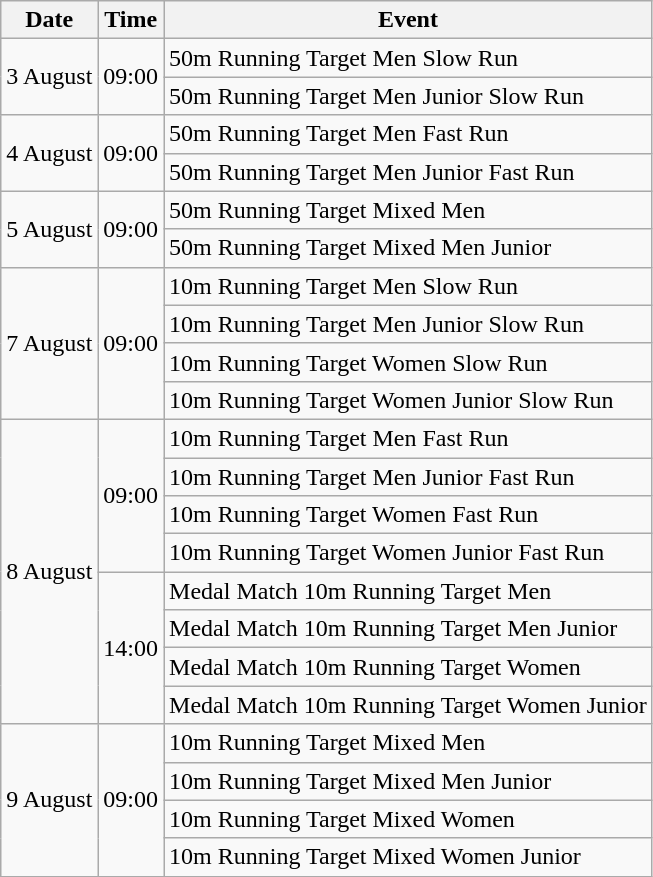<table class=wikitable>
<tr>
<th>Date</th>
<th>Time</th>
<th>Event</th>
</tr>
<tr>
<td rowspan=2>3 August</td>
<td align=center rowspan=2>09:00</td>
<td>50m Running Target Men Slow Run</td>
</tr>
<tr>
<td>50m Running Target Men Junior Slow Run</td>
</tr>
<tr>
<td rowspan=2>4 August</td>
<td align=center rowspan=2>09:00</td>
<td>50m Running Target Men Fast Run</td>
</tr>
<tr>
<td>50m Running Target Men Junior Fast Run</td>
</tr>
<tr>
<td rowspan=2>5 August</td>
<td align=center rowspan=2>09:00</td>
<td>50m Running Target Mixed Men</td>
</tr>
<tr>
<td>50m Running Target Mixed Men Junior</td>
</tr>
<tr>
<td rowspan=4>7 August</td>
<td align=center rowspan=4>09:00</td>
<td>10m Running Target Men Slow Run</td>
</tr>
<tr>
<td>10m Running Target Men Junior Slow Run</td>
</tr>
<tr>
<td>10m Running Target Women Slow Run</td>
</tr>
<tr>
<td>10m Running Target Women Junior Slow Run</td>
</tr>
<tr>
<td rowspan=8>8 August</td>
<td align=center rowspan=4>09:00</td>
<td>10m Running Target Men Fast Run</td>
</tr>
<tr>
<td>10m Running Target Men Junior Fast Run</td>
</tr>
<tr>
<td>10m Running Target Women Fast Run</td>
</tr>
<tr>
<td>10m Running Target Women Junior Fast Run</td>
</tr>
<tr>
<td align=center rowspan=4>14:00</td>
<td>Medal Match 10m Running Target Men</td>
</tr>
<tr>
<td>Medal Match 10m Running Target Men Junior</td>
</tr>
<tr>
<td>Medal Match 10m Running Target Women</td>
</tr>
<tr>
<td>Medal Match 10m Running Target Women Junior</td>
</tr>
<tr>
<td rowspan=4>9 August</td>
<td align=center rowspan=4>09:00</td>
<td>10m Running Target Mixed Men</td>
</tr>
<tr>
<td>10m Running Target Mixed Men Junior</td>
</tr>
<tr>
<td>10m Running Target Mixed Women</td>
</tr>
<tr>
<td>10m Running Target Mixed Women Junior</td>
</tr>
</table>
